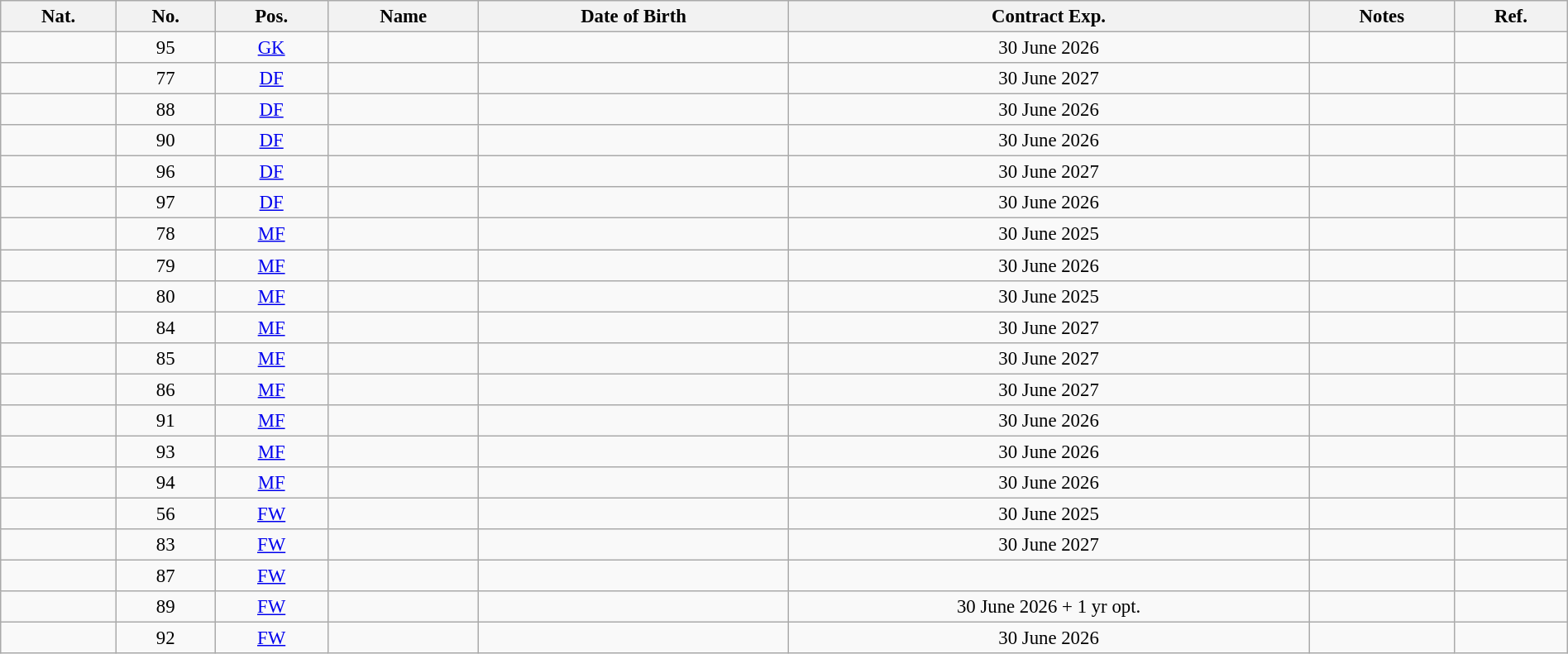<table class="wikitable sortable plainrowheaders" style="font-size:95%; width:100%;">
<tr>
<th scope=col>Nat.</th>
<th scope=col>No.</th>
<th scope=col>Pos.</th>
<th scope=col>Name</th>
<th scope=col>Date of Birth</th>
<th scope=col>Contract Exp.</th>
<th scope=col>Notes</th>
<th scope=col class="unsortable">Ref.</th>
</tr>
<tr>
<td align=center></td>
<td align=center>95</td>
<td align=center><a href='#'>GK</a></td>
<td align=left></td>
<td align=right></td>
<td align=center>30 June 2026</td>
<td align=center></td>
<td align=center></td>
</tr>
<tr>
<td align=center></td>
<td align=center>77</td>
<td align=center><a href='#'>DF</a></td>
<td align=left></td>
<td align=right></td>
<td align=center>30 June 2027</td>
<td align=center></td>
<td align=center></td>
</tr>
<tr>
<td align=center></td>
<td align=center>88</td>
<td align=center><a href='#'>DF</a></td>
<td align=left></td>
<td align=right></td>
<td align=center>30 June 2026</td>
<td align=center></td>
<td align=center></td>
</tr>
<tr>
<td align=center></td>
<td align=center>90</td>
<td align=center><a href='#'>DF</a></td>
<td align=left></td>
<td align=right></td>
<td align=center>30 June 2026</td>
<td align=center></td>
<td align=center></td>
</tr>
<tr>
<td align=center></td>
<td align=center>96</td>
<td align=center><a href='#'>DF</a></td>
<td align=left></td>
<td align=right></td>
<td align=center>30 June 2027</td>
<td align=center></td>
<td align=center></td>
</tr>
<tr>
<td align=center></td>
<td align=center>97</td>
<td align=center><a href='#'>DF</a></td>
<td align=left></td>
<td align=right></td>
<td align=center>30 June 2026</td>
<td align=center></td>
<td align=center></td>
</tr>
<tr>
<td align=center></td>
<td align=center>78</td>
<td align=center><a href='#'>MF</a></td>
<td align=left></td>
<td align=right></td>
<td align=center>30 June 2025</td>
<td align=center></td>
<td align=center></td>
</tr>
<tr>
<td align=center></td>
<td align=center>79</td>
<td align=center><a href='#'>MF</a></td>
<td align=left></td>
<td align=right></td>
<td align=center>30 June 2026</td>
<td align=center></td>
<td align=center></td>
</tr>
<tr>
<td align=center></td>
<td align=center>80</td>
<td align=center><a href='#'>MF</a></td>
<td align=left></td>
<td align=right></td>
<td align=center>30 June 2025</td>
<td align=center></td>
<td align=center></td>
</tr>
<tr>
<td align=center></td>
<td align=center>84</td>
<td align=center><a href='#'>MF</a></td>
<td align=left></td>
<td align=right></td>
<td align=center>30 June 2027</td>
<td align=center></td>
<td align=center></td>
</tr>
<tr>
<td align=center></td>
<td align=center>85</td>
<td align=center><a href='#'>MF</a></td>
<td align=left></td>
<td align=right></td>
<td align=center>30 June 2027</td>
<td align=center></td>
<td align=center></td>
</tr>
<tr>
<td align=center></td>
<td align=center>86</td>
<td align=center><a href='#'>MF</a></td>
<td align=left></td>
<td align=right></td>
<td align=center>30 June 2027</td>
<td align=center></td>
<td align=center></td>
</tr>
<tr>
<td align=center></td>
<td align=center>91</td>
<td align=center><a href='#'>MF</a></td>
<td align=left></td>
<td align=right></td>
<td align=center>30 June 2026</td>
<td align=center></td>
<td align=center></td>
</tr>
<tr>
<td align=center></td>
<td align=center>93</td>
<td align=center><a href='#'>MF</a></td>
<td align=left></td>
<td align=right></td>
<td align=center>30 June 2026</td>
<td align=center></td>
<td align=center></td>
</tr>
<tr>
<td align=center></td>
<td align=center>94</td>
<td align=center><a href='#'>MF</a></td>
<td align=left></td>
<td align=right></td>
<td align=center>30 June 2026</td>
<td align=center></td>
<td align=center></td>
</tr>
<tr>
<td align=center></td>
<td align=center>56</td>
<td align=center><a href='#'>FW</a></td>
<td align=left></td>
<td align=right></td>
<td align=center>30 June 2025</td>
<td align=center></td>
<td align=center></td>
</tr>
<tr>
<td align=center></td>
<td align=center>83</td>
<td align=center><a href='#'>FW</a></td>
<td align=left></td>
<td align=right></td>
<td align=center>30 June 2027</td>
<td align=center></td>
<td align=center></td>
</tr>
<tr>
<td align=center></td>
<td align=center>87</td>
<td align=center><a href='#'>FW</a></td>
<td align=left></td>
<td align=right></td>
<td align=center></td>
<td align=center></td>
<td align=center></td>
</tr>
<tr>
<td align=center></td>
<td align=center>89</td>
<td align=center><a href='#'>FW</a></td>
<td align=left></td>
<td align=right></td>
<td align=center>30 June 2026 + 1 yr opt.</td>
<td align=center></td>
<td align=center></td>
</tr>
<tr>
<td align=center></td>
<td align=center>92</td>
<td align=center><a href='#'>FW</a></td>
<td align=left></td>
<td align=right></td>
<td align=center>30 June 2026</td>
<td align=center></td>
<td align=center></td>
</tr>
</table>
